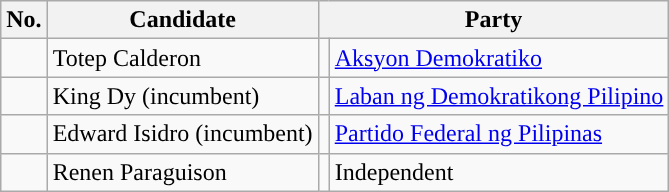<table class="wikitable sortable" style="text-align:left;">
<tr>
<th>No.</th>
<th>Candidate</th>
<th colspan="2">Party</th>
</tr>
<tr>
<td></td>
<td>Totep Calderon</td>
<td></td>
<td><a href='#'>Aksyon Demokratiko</a></td>
</tr>
<tr>
<td></td>
<td>King Dy (incumbent)</td>
<td></td>
<td><a href='#'>Laban ng Demokratikong Pilipino</a></td>
</tr>
<tr>
<td></td>
<td>Edward Isidro (incumbent)</td>
<td></td>
<td><a href='#'>Partido Federal ng Pilipinas</a></td>
</tr>
<tr>
<td></td>
<td>Renen Paraguison</td>
<td></td>
<td>Independent</td>
</tr>
</table>
